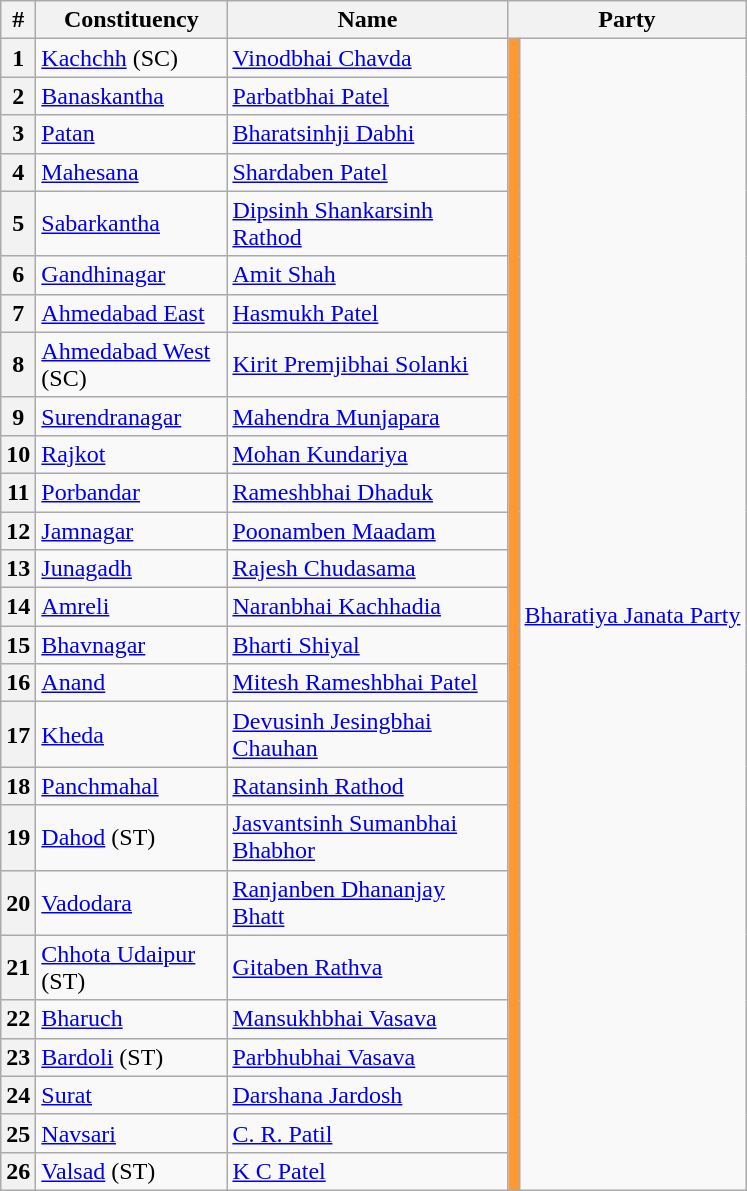<table class="wikitable sortable">
<tr>
<th>#</th>
<th style="width:120px">Constituency</th>
<th style="width:180px">Name</th>
<th colspan=2>Party</th>
</tr>
<tr>
<th>1</th>
<td><a href='#'>Kachchh</a> (SC)</td>
<td><a href='#'>Vinodbhai Chavda</a></td>
<td rowspan=26 bgcolor=#FF9933></td>
<td rowspan=26><a href='#'>Bharatiya Janata Party</a></td>
</tr>
<tr>
<th>2</th>
<td><a href='#'>Banaskantha</a></td>
<td><a href='#'>Parbatbhai Patel</a></td>
</tr>
<tr>
<th>3</th>
<td><a href='#'>Patan</a></td>
<td><a href='#'>Bharatsinhji Dabhi</a></td>
</tr>
<tr>
<th>4</th>
<td><a href='#'>Mahesana</a></td>
<td><a href='#'>Shardaben Patel</a></td>
</tr>
<tr>
<th>5</th>
<td><a href='#'>Sabarkantha</a></td>
<td><a href='#'>Dipsinh Shankarsinh Rathod</a></td>
</tr>
<tr>
<th>6</th>
<td><a href='#'>Gandhinagar</a></td>
<td><a href='#'>Amit Shah</a></td>
</tr>
<tr>
<th>7</th>
<td><a href='#'>Ahmedabad East</a></td>
<td><a href='#'>Hasmukh Patel</a></td>
</tr>
<tr>
<th>8</th>
<td><a href='#'>Ahmedabad West</a> (SC)</td>
<td><a href='#'>Kirit Premjibhai Solanki</a></td>
</tr>
<tr>
<th>9</th>
<td><a href='#'>Surendranagar</a></td>
<td><a href='#'>Mahendra Munjapara</a></td>
</tr>
<tr>
<th>10</th>
<td><a href='#'>Rajkot</a></td>
<td><a href='#'>Mohan Kundariya</a></td>
</tr>
<tr>
<th>11</th>
<td><a href='#'>Porbandar</a></td>
<td><a href='#'>Rameshbhai Dhaduk</a></td>
</tr>
<tr>
<th>12</th>
<td><a href='#'>Jamnagar</a></td>
<td><a href='#'>Poonamben Maadam</a></td>
</tr>
<tr>
<th>13</th>
<td><a href='#'>Junagadh</a></td>
<td><a href='#'>Rajesh Chudasama</a></td>
</tr>
<tr>
<th>14</th>
<td><a href='#'>Amreli</a></td>
<td><a href='#'>Naranbhai Kachhadia</a></td>
</tr>
<tr>
<th>15</th>
<td><a href='#'>Bhavnagar</a></td>
<td><a href='#'>Bharti Shiyal</a></td>
</tr>
<tr>
<th>16</th>
<td><a href='#'>Anand</a></td>
<td><a href='#'>Mitesh Rameshbhai Patel</a></td>
</tr>
<tr>
<th>17</th>
<td><a href='#'>Kheda</a></td>
<td><a href='#'>Devusinh Jesingbhai Chauhan</a></td>
</tr>
<tr>
<th>18</th>
<td><a href='#'>Panchmahal</a></td>
<td><a href='#'>Ratansinh Rathod</a></td>
</tr>
<tr>
<th>19</th>
<td><a href='#'>Dahod</a> (ST)</td>
<td><a href='#'>Jasvantsinh Sumanbhai Bhabhor</a></td>
</tr>
<tr>
<th>20</th>
<td><a href='#'>Vadodara</a></td>
<td><a href='#'>Ranjanben Dhananjay Bhatt</a></td>
</tr>
<tr>
<th>21</th>
<td><a href='#'>Chhota Udaipur</a> (ST)</td>
<td><a href='#'>Gitaben Rathva</a></td>
</tr>
<tr>
<th>22</th>
<td><a href='#'>Bharuch</a></td>
<td><a href='#'>Mansukhbhai Vasava</a></td>
</tr>
<tr>
<th>23</th>
<td><a href='#'>Bardoli</a> (ST)</td>
<td><a href='#'>Parbhubhai Vasava</a></td>
</tr>
<tr>
<th>24</th>
<td><a href='#'>Surat</a></td>
<td><a href='#'>Darshana Jardosh</a></td>
</tr>
<tr>
<th>25</th>
<td><a href='#'>Navsari</a></td>
<td><a href='#'>C. R. Patil</a></td>
</tr>
<tr>
<th>26</th>
<td><a href='#'>Valsad</a> (ST)</td>
<td><a href='#'>K C Patel</a></td>
</tr>
</table>
